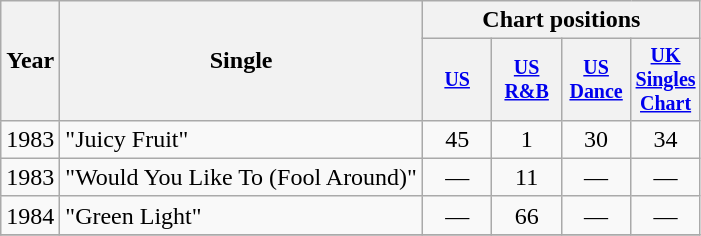<table class="wikitable" style="text-align:center;">
<tr>
<th rowspan="2">Year</th>
<th rowspan="2">Single</th>
<th colspan="4">Chart positions</th>
</tr>
<tr style="font-size:smaller;">
<th width="40"><a href='#'>US</a></th>
<th width="40"><a href='#'>US<br>R&B</a></th>
<th width="40"><a href='#'>US<br>Dance</a></th>
<th width="40"><a href='#'>UK Singles Chart</a></th>
</tr>
<tr>
<td rowspan="1">1983</td>
<td align="left">"Juicy Fruit"</td>
<td>45</td>
<td>1</td>
<td>30</td>
<td>34</td>
</tr>
<tr>
<td rowspan="1">1983</td>
<td align="left">"Would You Like To (Fool Around)"</td>
<td>—</td>
<td>11</td>
<td>—</td>
<td>—</td>
</tr>
<tr>
<td rowspan="1">1984</td>
<td align="left">"Green Light"</td>
<td>—</td>
<td>66</td>
<td>—</td>
<td>—</td>
</tr>
<tr>
</tr>
</table>
